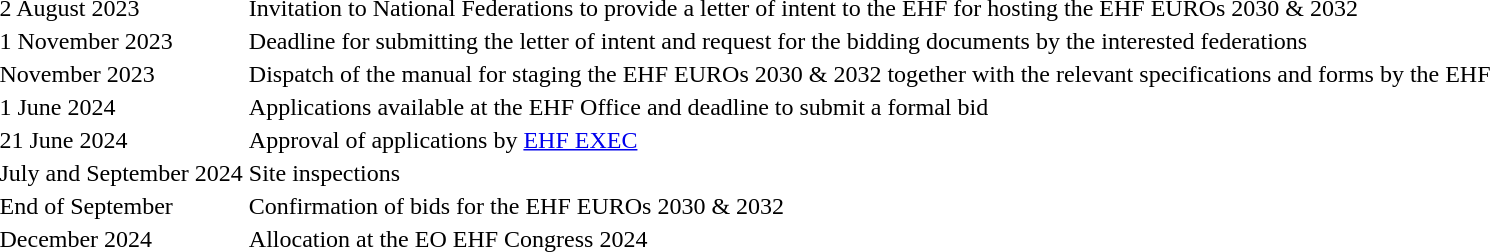<table>
<tr>
<td>2 August 2023</td>
<td>Invitation to National Federations to provide a letter of intent to the EHF for hosting the EHF EUROs 2030 & 2032</td>
</tr>
<tr>
<td>1 November 2023</td>
<td>Deadline for submitting the letter of intent and request for the bidding documents by the interested federations</td>
</tr>
<tr>
<td>November 2023</td>
<td>Dispatch of the manual for staging the EHF EUROs 2030 & 2032 together with the relevant specifications and forms by the EHF</td>
</tr>
<tr>
<td>1 June 2024</td>
<td>Applications available at the EHF Office and deadline to submit a formal bid</td>
</tr>
<tr>
<td>21 June 2024</td>
<td>Approval of applications by <a href='#'>EHF EXEC</a></td>
</tr>
<tr>
<td>July and September 2024</td>
<td>Site inspections</td>
</tr>
<tr>
<td>End of September</td>
<td>Confirmation of bids for the EHF EUROs 2030 & 2032</td>
</tr>
<tr>
<td>December 2024</td>
<td>Allocation at the EO EHF Congress 2024</td>
</tr>
</table>
